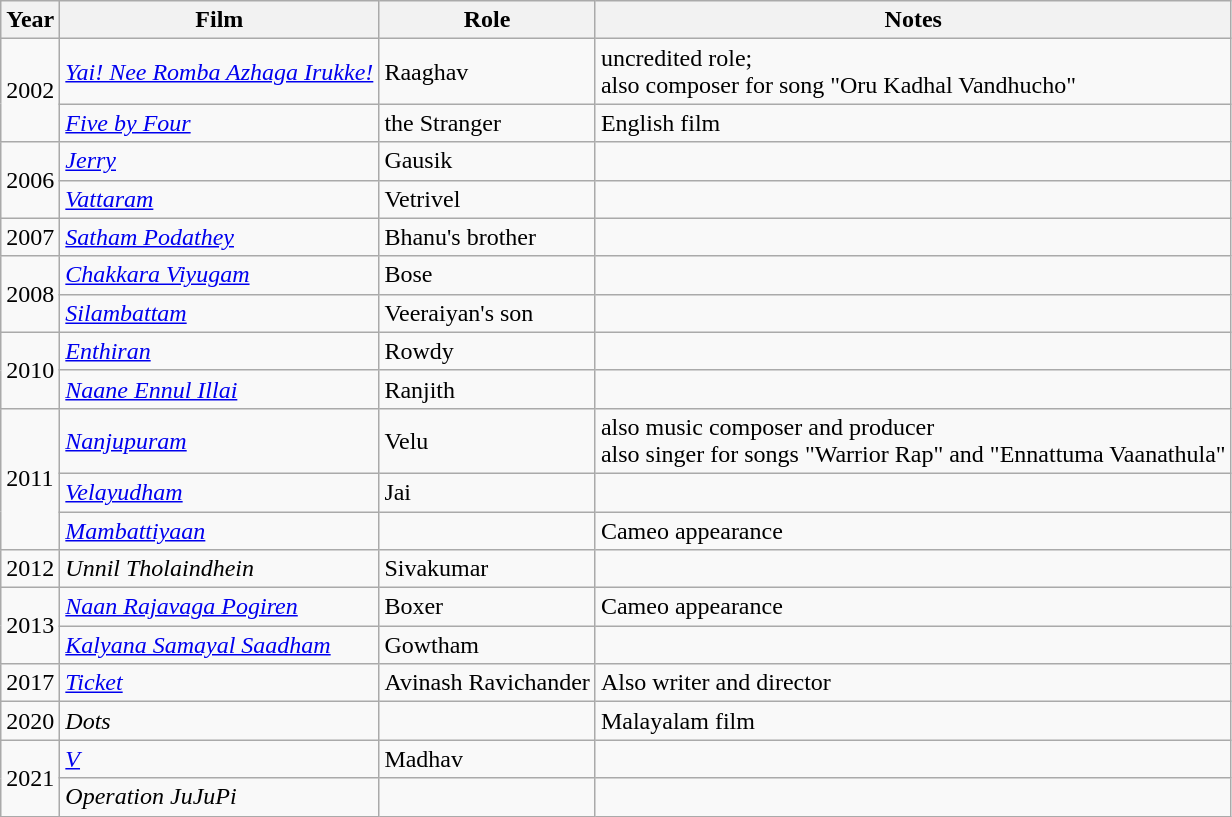<table class="wikitable">
<tr>
<th>Year</th>
<th>Film</th>
<th>Role</th>
<th>Notes</th>
</tr>
<tr>
<td rowspan="2">2002</td>
<td><em><a href='#'>Yai! Nee Romba Azhaga Irukke!</a></em></td>
<td>Raaghav</td>
<td>uncredited role;<br>also composer for song "Oru Kadhal Vandhucho"</td>
</tr>
<tr>
<td><em><a href='#'>Five by Four</a></em></td>
<td>the Stranger</td>
<td>English film</td>
</tr>
<tr>
<td rowspan="2">2006</td>
<td><em><a href='#'>Jerry</a></em></td>
<td>Gausik</td>
<td></td>
</tr>
<tr>
<td><em><a href='#'>Vattaram</a></em></td>
<td>Vetrivel</td>
<td></td>
</tr>
<tr>
<td rowspan="1">2007</td>
<td><em><a href='#'>Satham Podathey</a></em></td>
<td>Bhanu's brother</td>
<td></td>
</tr>
<tr>
<td rowspan="2">2008</td>
<td><em><a href='#'>Chakkara Viyugam</a></em></td>
<td>Bose</td>
<td></td>
</tr>
<tr>
<td><em><a href='#'>Silambattam</a></em></td>
<td>Veeraiyan's son</td>
<td></td>
</tr>
<tr>
<td rowspan="2">2010</td>
<td><em><a href='#'>Enthiran</a></em></td>
<td>Rowdy</td>
<td></td>
</tr>
<tr>
<td><em><a href='#'>Naane Ennul Illai</a></em></td>
<td>Ranjith</td>
<td></td>
</tr>
<tr>
<td rowspan="3">2011</td>
<td><em><a href='#'>Nanjupuram</a></em></td>
<td>Velu</td>
<td>also music composer and producer<br>also singer for songs "Warrior Rap" and "Ennattuma Vaanathula"</td>
</tr>
<tr>
<td><em><a href='#'>Velayudham</a></em></td>
<td>Jai</td>
<td></td>
</tr>
<tr>
<td><em><a href='#'>Mambattiyaan</a></em></td>
<td></td>
<td>Cameo appearance</td>
</tr>
<tr>
<td>2012</td>
<td><em>Unnil Tholaindhein</em></td>
<td>Sivakumar</td>
<td></td>
</tr>
<tr>
<td rowspan="2">2013</td>
<td><em><a href='#'>Naan Rajavaga Pogiren</a></em></td>
<td>Boxer</td>
<td>Cameo appearance</td>
</tr>
<tr>
<td><em><a href='#'>Kalyana Samayal Saadham</a></em></td>
<td>Gowtham</td>
<td></td>
</tr>
<tr>
<td>2017</td>
<td><em><a href='#'>Ticket</a></em></td>
<td>Avinash Ravichander</td>
<td>Also writer and director</td>
</tr>
<tr>
<td>2020</td>
<td><em>Dots</em></td>
<td></td>
<td>Malayalam film</td>
</tr>
<tr>
<td rowspan="2">2021</td>
<td><em><a href='#'>V</a></em></td>
<td>Madhav</td>
<td></td>
</tr>
<tr>
<td><em>Operation JuJuPi</em></td>
<td></td>
<td></td>
</tr>
</table>
